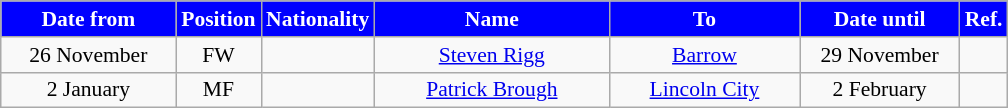<table class="wikitable"  style="text-align:center; font-size:90%; ">
<tr>
<th style="background:blue; color:white; width:110px;">Date from</th>
<th style="background:blue; color:white; width:50px;">Position</th>
<th style="background:blue; color:white; width:50px;">Nationality</th>
<th style="background:blue; color:white; width:150px;">Name</th>
<th style="background:blue; color:white; width:120px;">To</th>
<th style="background:blue; color:white; width:100px;">Date until</th>
<th style="background:blue; color:white; width:25px;">Ref.</th>
</tr>
<tr>
<td>26 November</td>
<td>FW</td>
<td></td>
<td><a href='#'>Steven Rigg</a></td>
<td><a href='#'>Barrow</a></td>
<td>29 November</td>
<td></td>
</tr>
<tr>
<td>2 January</td>
<td>MF</td>
<td></td>
<td><a href='#'>Patrick Brough</a></td>
<td><a href='#'>Lincoln City</a></td>
<td>2 February</td>
<td></td>
</tr>
</table>
